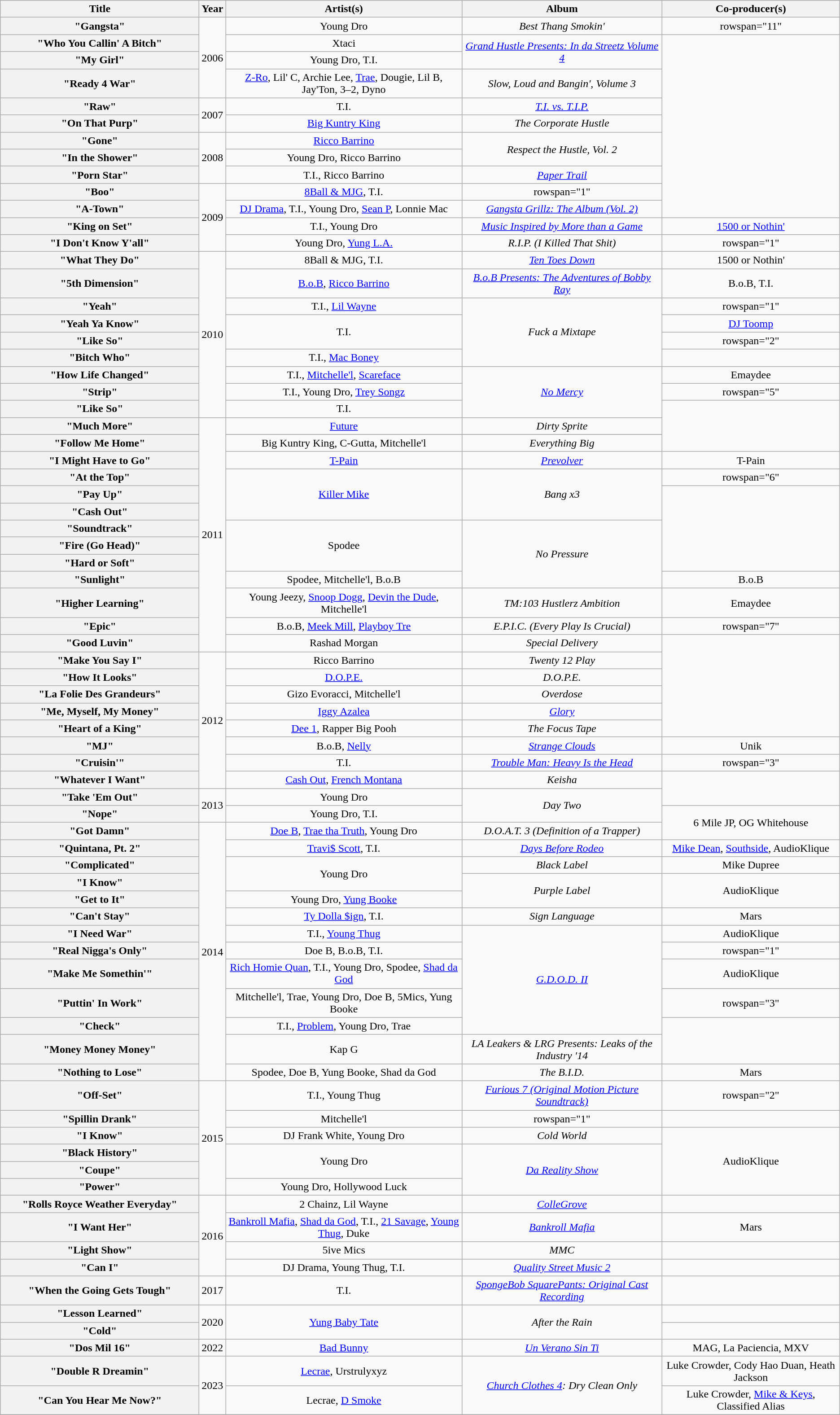<table class="wikitable plainrowheaders" style="text-align:center;">
<tr>
<th scope="col" style="width:18em;">Title</th>
<th scope="col">Year</th>
<th scope="col">Artist(s)</th>
<th scope="col">Album</th>
<th scope="col">Co-producer(s)</th>
</tr>
<tr>
<th scope="row">"Gangsta"</th>
<td rowspan="4">2006</td>
<td>Young Dro</td>
<td><em>Best Thang Smokin' </em></td>
<td>rowspan="11" </td>
</tr>
<tr>
<th scope="row">"Who You Callin' A Bitch"</th>
<td>Xtaci</td>
<td rowspan="2"><em><a href='#'>Grand Hustle Presents: In da Streetz Volume 4</a></em></td>
</tr>
<tr>
<th scope="row">"My Girl"</th>
<td>Young Dro, T.I.</td>
</tr>
<tr>
<th scope="row">"Ready 4 War"</th>
<td><a href='#'>Z-Ro</a>, Lil' C, Archie Lee, <a href='#'>Trae</a>, Dougie, Lil B, Jay'Ton, 3–2, Dyno</td>
<td><em>Slow, Loud and Bangin', Volume 3</em></td>
</tr>
<tr>
<th scope="row">"Raw"</th>
<td rowspan="2">2007</td>
<td>T.I.</td>
<td><em><a href='#'>T.I. vs. T.I.P.</a></em></td>
</tr>
<tr>
<th scope="row">"On That Purp"</th>
<td><a href='#'>Big Kuntry King</a></td>
<td><em>The Corporate Hustle</em></td>
</tr>
<tr>
<th scope="row">"Gone"</th>
<td rowspan="3">2008</td>
<td><a href='#'>Ricco Barrino</a></td>
<td rowspan="2"><em>Respect the Hustle, Vol. 2</em></td>
</tr>
<tr>
<th scope="row">"In the Shower"</th>
<td>Young Dro, Ricco Barrino</td>
</tr>
<tr>
<th scope="row">"Porn Star"</th>
<td>T.I., Ricco Barrino</td>
<td><em><a href='#'>Paper Trail</a></em></td>
</tr>
<tr>
<th scope="row">"Boo"</th>
<td rowspan="4">2009</td>
<td><a href='#'>8Ball & MJG</a>, T.I.</td>
<td>rowspan="1" </td>
</tr>
<tr>
<th scope="row">"A-Town"</th>
<td><a href='#'>DJ Drama</a>, T.I., Young Dro, <a href='#'>Sean P</a>, Lonnie Mac</td>
<td><em><a href='#'>Gangsta Grillz: The Album (Vol. 2)</a></em></td>
</tr>
<tr>
<th scope="row">"King on Set"</th>
<td>T.I., Young Dro</td>
<td><em><a href='#'>Music Inspired by More than a Game</a></em></td>
<td><a href='#'>1500 or Nothin'</a></td>
</tr>
<tr>
<th scope="row">"I Don't Know Y'all"</th>
<td>Young Dro, <a href='#'>Yung L.A.</a></td>
<td><em>R.I.P. (I Killed That Shit)</em></td>
<td>rowspan="1" </td>
</tr>
<tr>
<th scope="row">"What They Do"</th>
<td rowspan="9">2010</td>
<td>8Ball & MJG, T.I.</td>
<td><em><a href='#'>Ten Toes Down</a></em></td>
<td>1500 or Nothin'</td>
</tr>
<tr>
<th scope="row">"5th Dimension"</th>
<td><a href='#'>B.o.B</a>, <a href='#'>Ricco Barrino</a></td>
<td><em><a href='#'>B.o.B Presents: The Adventures of Bobby Ray</a></em></td>
<td>B.o.B, T.I.</td>
</tr>
<tr>
<th scope="row">"Yeah"</th>
<td>T.I., <a href='#'>Lil Wayne</a></td>
<td rowspan="4"><em>Fuck a Mixtape</em></td>
<td>rowspan="1" </td>
</tr>
<tr>
<th scope="row">"Yeah Ya Know"</th>
<td rowspan="2">T.I.</td>
<td><a href='#'>DJ Toomp</a></td>
</tr>
<tr>
<th scope="row">"Like So"</th>
<td>rowspan="2" </td>
</tr>
<tr>
<th scope="row">"Bitch Who"</th>
<td>T.I., <a href='#'>Mac Boney</a></td>
</tr>
<tr>
<th scope="row">"How Life Changed"</th>
<td>T.I., <a href='#'>Mitchelle'l</a>, <a href='#'>Scareface</a></td>
<td rowspan="3"><em><a href='#'>No Mercy</a></em></td>
<td>Emaydee</td>
</tr>
<tr>
<th scope="row">"Strip"</th>
<td>T.I., Young Dro, <a href='#'>Trey Songz</a></td>
<td>rowspan="5" </td>
</tr>
<tr>
<th scope="row">"Like So"</th>
<td>T.I.</td>
</tr>
<tr>
<th scope="row">"Much More"</th>
<td rowspan="14">2011</td>
<td><a href='#'>Future</a></td>
<td><em>Dirty Sprite</em></td>
</tr>
<tr>
</tr>
<tr>
<th scope="row">"Follow Me Home"</th>
<td>Big Kuntry King, C-Gutta, Mitchelle'l</td>
<td><em>Everything Big</em></td>
</tr>
<tr>
<th scope="row">"I Might Have to Go"</th>
<td><a href='#'>T-Pain</a></td>
<td><em><a href='#'>Prevolver</a></em></td>
<td>T-Pain</td>
</tr>
<tr>
<th scope="row">"At the Top"</th>
<td rowspan="3"><a href='#'>Killer Mike</a></td>
<td rowspan="3"><em>Bang x3</em></td>
<td>rowspan="6" </td>
</tr>
<tr>
<th scope="row">"Pay Up"</th>
</tr>
<tr>
<th scope="row">"Cash Out"</th>
</tr>
<tr>
<th scope="row">"Soundtrack"</th>
<td rowspan="3">Spodee</td>
<td rowspan="4"><em>No Pressure</em></td>
</tr>
<tr>
<th scope="row">"Fire (Go Head)"</th>
</tr>
<tr>
<th scope="row">"Hard or Soft"</th>
</tr>
<tr>
<th scope="row">"Sunlight"</th>
<td>Spodee, Mitchelle'l, B.o.B</td>
<td>B.o.B</td>
</tr>
<tr>
<th scope="row">"Higher Learning"</th>
<td>Young Jeezy, <a href='#'>Snoop Dogg</a>, <a href='#'>Devin the Dude</a>, Mitchelle'l</td>
<td><em>TM:103 Hustlerz Ambition</em></td>
<td>Emaydee</td>
</tr>
<tr>
<th scope="row">"Epic"</th>
<td>B.o.B, <a href='#'>Meek Mill</a>, <a href='#'>Playboy Tre</a></td>
<td><em>E.P.I.C. (Every Play Is Crucial)</em></td>
<td>rowspan="7" </td>
</tr>
<tr>
<th scope="row">"Good Luvin"</th>
<td>Rashad Morgan</td>
<td><em>Special Delivery</em></td>
</tr>
<tr>
<th scope="row">"Make You Say I"</th>
<td rowspan="8">2012</td>
<td>Ricco Barrino</td>
<td><em>Twenty 12 Play</em></td>
</tr>
<tr>
<th scope="row">"How It Looks"</th>
<td><a href='#'>D.O.P.E.</a></td>
<td><em>D.O.P.E.</em></td>
</tr>
<tr>
<th scope="row">"La Folie Des Grandeurs"</th>
<td>Gizo Evoracci, Mitchelle'l</td>
<td><em>Overdose</em></td>
</tr>
<tr>
<th scope="row">"Me, Myself, My Money"</th>
<td><a href='#'>Iggy Azalea</a></td>
<td><em><a href='#'>Glory</a></em></td>
</tr>
<tr>
<th scope="row">"Heart of a King"</th>
<td><a href='#'>Dee 1</a>, Rapper Big Pooh</td>
<td><em>The Focus Tape</em></td>
</tr>
<tr>
<th scope="row">"MJ"</th>
<td>B.o.B, <a href='#'>Nelly</a></td>
<td><em><a href='#'>Strange Clouds</a></em></td>
<td>Unik</td>
</tr>
<tr>
<th scope="row">"Cruisin'"</th>
<td>T.I.</td>
<td><em><a href='#'>Trouble Man: Heavy Is the Head</a></em></td>
<td>rowspan="3" </td>
</tr>
<tr>
<th scope="row">"Whatever I Want"</th>
<td><a href='#'>Cash Out</a>, <a href='#'>French Montana</a></td>
<td><em>Keisha</em></td>
</tr>
<tr>
<th scope="row">"Take 'Em Out"</th>
<td rowspan="2">2013</td>
<td>Young Dro</td>
<td rowspan="2"><em>Day Two</em></td>
</tr>
<tr>
<th scope="row">"Nope"</th>
<td>Young Dro, T.I.</td>
<td rowspan="2">6 Mile JP, OG Whitehouse</td>
</tr>
<tr>
<th scope="row">"Got Damn"</th>
<td rowspan="13">2014</td>
<td><a href='#'>Doe B</a>, <a href='#'>Trae tha Truth</a>, Young Dro</td>
<td><em>D.O.A.T. 3 (Definition of a Trapper)</em></td>
</tr>
<tr>
<th scope="row">"Quintana, Pt. 2"</th>
<td><a href='#'>Travi$ Scott</a>, T.I.</td>
<td><em><a href='#'>Days Before Rodeo</a></em></td>
<td><a href='#'>Mike Dean</a>, <a href='#'>Southside</a>, AudioKlique</td>
</tr>
<tr>
<th scope="row">"Complicated"</th>
<td rowspan="2">Young Dro</td>
<td><em>Black Label</em></td>
<td>Mike Dupree</td>
</tr>
<tr>
<th scope="row">"I Know"</th>
<td rowspan="2"><em>Purple Label</em></td>
<td rowspan="2">AudioKlique</td>
</tr>
<tr>
<th scope="row">"Get to It"</th>
<td>Young Dro, <a href='#'>Yung Booke</a></td>
</tr>
<tr>
<th scope="row">"Can't Stay"</th>
<td><a href='#'>Ty Dolla $ign</a>, T.I.</td>
<td><em>Sign Language</em></td>
<td>Mars</td>
</tr>
<tr>
<th scope="row">"I Need War"</th>
<td>T.I., <a href='#'>Young Thug</a></td>
<td rowspan="5"><em><a href='#'>G.D.O.D. II</a></em></td>
<td>AudioKlique</td>
</tr>
<tr>
<th scope="row">"Real Nigga's Only"</th>
<td>Doe B, B.o.B, T.I.</td>
<td>rowspan="1" </td>
</tr>
<tr>
<th scope="row">"Make Me Somethin'"</th>
<td><a href='#'>Rich Homie Quan</a>, T.I., Young Dro, Spodee, <a href='#'>Shad da God</a></td>
<td>AudioKlique</td>
</tr>
<tr>
<th scope="row">"Puttin' In Work"</th>
<td>Mitchelle'l, Trae, Young Dro, Doe B, 5Mics, Yung Booke</td>
<td>rowspan="3" </td>
</tr>
<tr>
<th scope="row">"Check"</th>
<td>T.I., <a href='#'>Problem</a>, Young Dro, Trae</td>
</tr>
<tr>
<th scope="row">"Money Money Money"</th>
<td>Kap G</td>
<td><em>LA Leakers & LRG Presents: Leaks of the Industry '14</em></td>
</tr>
<tr>
<th scope="row">"Nothing to Lose"</th>
<td>Spodee, Doe B, Yung Booke, Shad da God</td>
<td><em>The B.I.D.</em></td>
<td>Mars</td>
</tr>
<tr>
<th scope="row">"Off-Set"</th>
<td rowspan="6">2015</td>
<td>T.I., Young Thug</td>
<td><em><a href='#'>Furious 7 (Original Motion Picture Soundtrack)</a></em></td>
<td>rowspan="2" </td>
</tr>
<tr>
<th scope="row">"Spillin Drank"</th>
<td>Mitchelle'l</td>
<td>rowspan="1" </td>
</tr>
<tr>
<th scope="row">"I Know"</th>
<td>DJ Frank White, Young Dro</td>
<td><em>Cold World</em></td>
<td rowspan="4">AudioKlique</td>
</tr>
<tr>
<th scope="row">"Black History"</th>
<td rowspan="2">Young Dro</td>
<td rowspan="3"><em><a href='#'>Da Reality Show</a></em></td>
</tr>
<tr>
<th scope="row">"Coupe"</th>
</tr>
<tr>
<th scope="row">"Power"</th>
<td>Young Dro, Hollywood Luck</td>
</tr>
<tr>
<th scope="row">"Rolls Royce Weather Everyday"</th>
<td rowspan="4">2016</td>
<td>2 Chainz, Lil Wayne</td>
<td><em><a href='#'>ColleGrove</a></em></td>
<td></td>
</tr>
<tr>
<th scope="row">"I Want Her"</th>
<td><a href='#'>Bankroll Mafia</a>, <a href='#'>Shad da God</a>, T.I., <a href='#'>21 Savage</a>, <a href='#'>Young Thug</a>, Duke</td>
<td><em><a href='#'>Bankroll Mafia</a></em></td>
<td>Mars</td>
</tr>
<tr>
<th scope="row">"Light Show"</th>
<td>5ive Mics</td>
<td><em>MMC</em></td>
<td></td>
</tr>
<tr>
<th scope="row">"Can I"</th>
<td>DJ Drama, Young Thug, T.I.</td>
<td><em><a href='#'>Quality Street Music 2</a></em></td>
<td></td>
</tr>
<tr>
<th scope="row">"When the Going Gets Tough"</th>
<td rowspan="1">2017</td>
<td>T.I.</td>
<td><em><a href='#'>SpongeBob SquarePants: Original Cast Recording</a></em></td>
<td></td>
</tr>
<tr>
<th scope="row">"Lesson Learned"</th>
<td rowspan="2">2020</td>
<td rowspan="2"><a href='#'>Yung Baby Tate</a></td>
<td rowspan="2"><em>After the Rain</em></td>
<td></td>
</tr>
<tr>
<th scope="row">"Cold"</th>
<td></td>
</tr>
<tr>
<th scope="row">"Dos Mil 16"</th>
<td>2022</td>
<td><a href='#'>Bad Bunny</a></td>
<td><em><a href='#'>Un Verano Sin Ti</a></em></td>
<td>MAG, La Paciencia, MXV</td>
</tr>
<tr>
<th scope="row">"Double R Dreamin"</th>
<td rowspan="2">2023</td>
<td><a href='#'>Lecrae</a>, Urstrulyxyz</td>
<td rowspan="2"><em><a href='#'>Church Clothes 4</a>: Dry Clean Only</em></td>
<td>Luke Crowder, Cody Hao Duan, Heath Jackson</td>
</tr>
<tr>
<th scope="row">"Can You Hear Me Now?"</th>
<td>Lecrae, <a href='#'>D Smoke</a></td>
<td>Luke Crowder, <a href='#'>Mike & Keys</a>, Classified Alias</td>
</tr>
<tr>
</tr>
</table>
